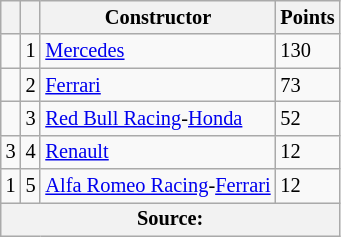<table class="wikitable" style="font-size: 85%;">
<tr>
<th></th>
<th scope="col"></th>
<th scope="col">Constructor</th>
<th scope="col">Points</th>
</tr>
<tr>
<td align="left"></td>
<td align="center">1</td>
<td> <a href='#'>Mercedes</a></td>
<td align="left">130</td>
</tr>
<tr>
<td align="left"></td>
<td align="center">2</td>
<td> <a href='#'>Ferrari</a></td>
<td align="left">73</td>
</tr>
<tr>
<td align="left"></td>
<td align="center">3</td>
<td> <a href='#'>Red Bull Racing</a>-<a href='#'>Honda</a></td>
<td align="left">52</td>
</tr>
<tr>
<td align="left"> 3</td>
<td align="center">4</td>
<td> <a href='#'>Renault</a></td>
<td align="left">12</td>
</tr>
<tr>
<td align="left"> 1</td>
<td align="center">5</td>
<td> <a href='#'>Alfa Romeo Racing</a>-<a href='#'>Ferrari</a></td>
<td align="left">12</td>
</tr>
<tr>
<th colspan=4>Source:</th>
</tr>
</table>
